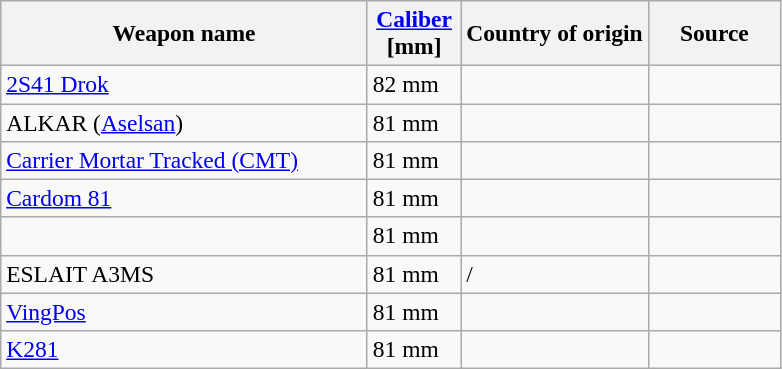<table class="wikitable sortable" style="font-size:98%;">
<tr>
<th width="47%">Weapon name</th>
<th width="12%"><strong><a href='#'>Caliber</a><br>[mm]</strong></th>
<th width="24%">Country of origin</th>
<th>Source</th>
</tr>
<tr>
<td><a href='#'>2S41 Drok</a></td>
<td>82 mm</td>
<td></td>
</tr>
<tr>
<td>ALKAR (<a href='#'>Aselsan</a>)</td>
<td>81 mm</td>
<td></td>
<td></td>
</tr>
<tr>
<td><a href='#'>Carrier Mortar Tracked (CMT)</a></td>
<td>81 mm</td>
<td></td>
<td></td>
</tr>
<tr>
<td><a href='#'>Cardom 81</a></td>
<td>81 mm</td>
<td></td>
<td></td>
</tr>
<tr>
<td></td>
<td>81 mm</td>
<td></td>
<td></td>
</tr>
<tr>
<td>ESLAIT A3MS</td>
<td>81 mm</td>
<td> / </td>
<td></td>
</tr>
<tr>
<td><a href='#'>VingPos</a></td>
<td>81 mm</td>
<td></td>
<td></td>
</tr>
<tr>
<td><a href='#'>K281</a></td>
<td>81 mm</td>
<td></td>
<td></td>
</tr>
</table>
